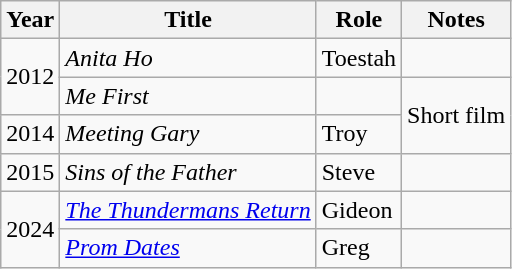<table class="wikitable sortable">
<tr>
<th>Year</th>
<th>Title</th>
<th>Role</th>
<th>Notes</th>
</tr>
<tr>
<td rowspan="2">2012</td>
<td><em>Anita Ho</em></td>
<td>Toestah</td>
<td></td>
</tr>
<tr>
<td><em>Me First</em></td>
<td></td>
<td rowspan="2">Short film</td>
</tr>
<tr>
<td>2014</td>
<td><em>Meeting Gary</em></td>
<td>Troy</td>
</tr>
<tr>
<td>2015</td>
<td><em>Sins of the Father</em></td>
<td>Steve</td>
<td></td>
</tr>
<tr>
<td rowspan="2">2024</td>
<td><em><a href='#'>The Thundermans Return</a></em></td>
<td>Gideon</td>
<td></td>
</tr>
<tr>
<td><em><a href='#'>Prom Dates</a></em></td>
<td>Greg</td>
<td></td>
</tr>
</table>
